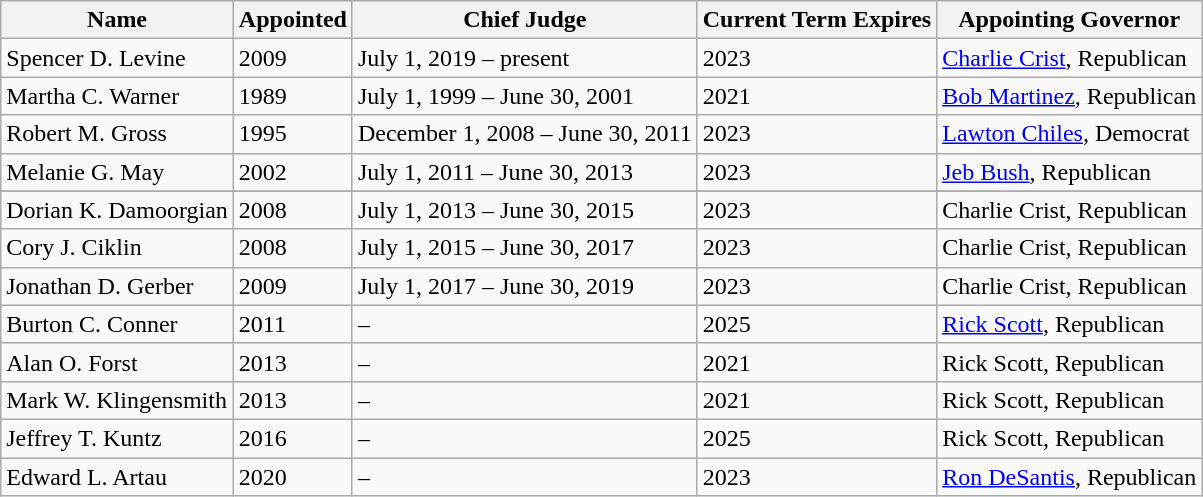<table class="wikitable sortable">
<tr valign="top">
<th>Name</th>
<th>Appointed</th>
<th>Chief Judge</th>
<th>Current Term Expires</th>
<th>Appointing Governor</th>
</tr>
<tr valign="top">
<td>Spencer D. Levine</td>
<td>2009</td>
<td>July 1, 2019 – present</td>
<td>2023</td>
<td><a href='#'>Charlie Crist</a>, Republican</td>
</tr>
<tr valign="top">
<td>Martha C. Warner</td>
<td>1989</td>
<td>July 1, 1999 – June 30, 2001</td>
<td>2021</td>
<td><a href='#'>Bob Martinez</a>, Republican</td>
</tr>
<tr valign="top">
<td>Robert M. Gross</td>
<td>1995</td>
<td>December 1, 2008 – June 30, 2011</td>
<td>2023</td>
<td><a href='#'>Lawton Chiles</a>, Democrat</td>
</tr>
<tr valign="top">
<td>Melanie G. May</td>
<td>2002</td>
<td>July 1, 2011 – June 30, 2013</td>
<td>2023</td>
<td><a href='#'>Jeb Bush</a>, Republican</td>
</tr>
<tr valign="top">
</tr>
<tr valign="top">
<td>Dorian K. Damoorgian</td>
<td>2008</td>
<td>July 1, 2013 – June 30, 2015</td>
<td>2023</td>
<td>Charlie Crist, Republican</td>
</tr>
<tr valign="top">
<td>Cory J. Ciklin</td>
<td>2008</td>
<td>July 1, 2015 – June 30, 2017</td>
<td>2023</td>
<td>Charlie Crist, Republican</td>
</tr>
<tr valign="top">
<td>Jonathan D. Gerber</td>
<td>2009</td>
<td>July 1, 2017 – June 30, 2019</td>
<td>2023</td>
<td>Charlie Crist, Republican</td>
</tr>
<tr valign="top">
<td>Burton C. Conner</td>
<td>2011</td>
<td>–</td>
<td>2025</td>
<td><a href='#'>Rick Scott</a>, Republican</td>
</tr>
<tr valign="top">
<td>Alan O. Forst</td>
<td>2013</td>
<td>–</td>
<td>2021</td>
<td>Rick Scott, Republican</td>
</tr>
<tr valign="top">
<td>Mark W. Klingensmith</td>
<td>2013</td>
<td>–</td>
<td>2021</td>
<td>Rick Scott, Republican</td>
</tr>
<tr valign="top">
<td>Jeffrey T. Kuntz</td>
<td>2016</td>
<td>–</td>
<td>2025</td>
<td>Rick Scott, Republican</td>
</tr>
<tr valign="top">
<td>Edward L. Artau</td>
<td>2020</td>
<td>–</td>
<td>2023</td>
<td><a href='#'>Ron DeSantis</a>, Republican</td>
</tr>
</table>
